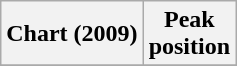<table class="wikitable plainrowheaders">
<tr>
<th>Chart (2009)</th>
<th>Peak<br>position</th>
</tr>
<tr>
</tr>
</table>
